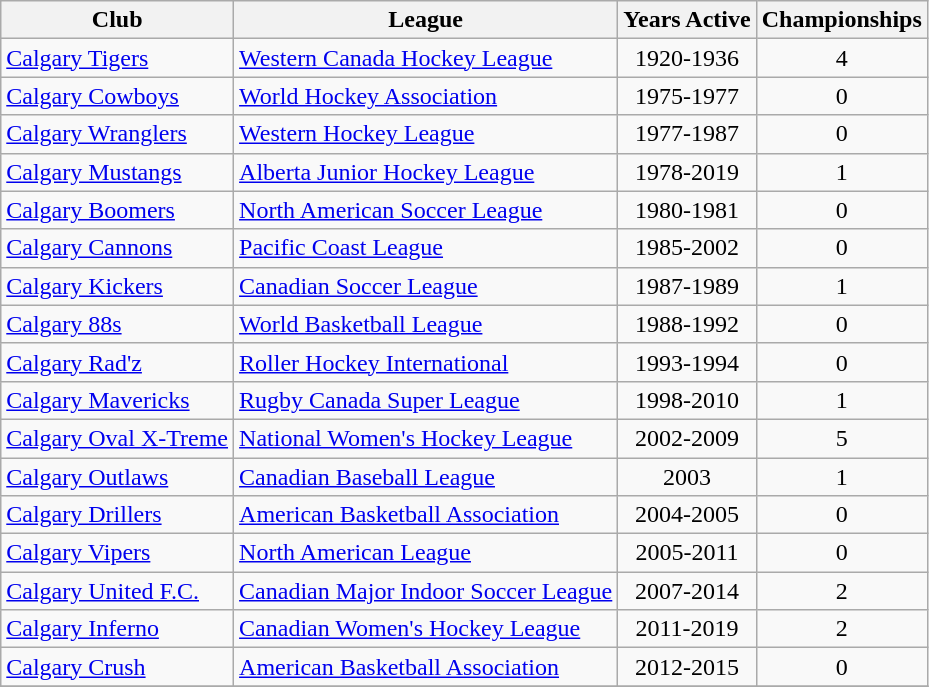<table class="wikitable">
<tr>
<th>Club</th>
<th>League</th>
<th>Years Active</th>
<th>Championships</th>
</tr>
<tr>
<td><a href='#'>Calgary Tigers</a></td>
<td><a href='#'>Western Canada Hockey League</a></td>
<td style="text-align:center;">1920-1936</td>
<td style="text-align:center;">4</td>
</tr>
<tr>
<td><a href='#'>Calgary Cowboys</a></td>
<td><a href='#'>World Hockey Association</a></td>
<td style="text-align:center;">1975-1977</td>
<td style="text-align:center;">0</td>
</tr>
<tr>
<td><a href='#'>Calgary Wranglers</a></td>
<td><a href='#'>Western Hockey League</a></td>
<td style="text-align:center;">1977-1987</td>
<td style="text-align:center;">0</td>
</tr>
<tr>
<td><a href='#'>Calgary Mustangs</a></td>
<td><a href='#'>Alberta Junior Hockey League</a></td>
<td style="text-align:center;">1978-2019</td>
<td style="text-align:center;">1</td>
</tr>
<tr>
<td><a href='#'>Calgary Boomers</a></td>
<td><a href='#'>North American Soccer League</a></td>
<td style="text-align:center;">1980-1981</td>
<td style="text-align:center;">0</td>
</tr>
<tr>
<td><a href='#'>Calgary Cannons</a></td>
<td><a href='#'>Pacific Coast League</a></td>
<td style="text-align:center;">1985-2002</td>
<td style="text-align:center;">0</td>
</tr>
<tr>
<td><a href='#'>Calgary Kickers</a></td>
<td><a href='#'>Canadian Soccer League</a></td>
<td style="text-align:center;">1987-1989</td>
<td style="text-align:center;">1</td>
</tr>
<tr>
<td><a href='#'>Calgary 88s</a></td>
<td><a href='#'>World Basketball League</a></td>
<td style="text-align:center;">1988-1992</td>
<td style="text-align:center;">0</td>
</tr>
<tr>
<td><a href='#'>Calgary Rad'z</a></td>
<td><a href='#'>Roller Hockey International</a></td>
<td style="text-align:center;">1993-1994</td>
<td style="text-align:center;">0</td>
</tr>
<tr>
<td><a href='#'>Calgary Mavericks</a></td>
<td><a href='#'>Rugby Canada Super League</a></td>
<td style="text-align:center;">1998-2010</td>
<td style="text-align:center;">1</td>
</tr>
<tr>
<td><a href='#'>Calgary Oval X-Treme</a></td>
<td><a href='#'>National Women's Hockey League</a></td>
<td style="text-align:center;">2002-2009</td>
<td style="text-align:center;">5</td>
</tr>
<tr>
<td><a href='#'>Calgary Outlaws</a></td>
<td><a href='#'>Canadian Baseball League</a></td>
<td style="text-align:center;">2003</td>
<td style="text-align:center;">1</td>
</tr>
<tr>
<td><a href='#'>Calgary Drillers</a></td>
<td><a href='#'>American Basketball Association</a></td>
<td style="text-align:center;">2004-2005</td>
<td style="text-align:center;">0</td>
</tr>
<tr>
<td><a href='#'>Calgary Vipers</a></td>
<td><a href='#'>North American League</a></td>
<td style="text-align:center;">2005-2011</td>
<td style="text-align:center;">0</td>
</tr>
<tr>
<td><a href='#'>Calgary United F.C.</a></td>
<td><a href='#'>Canadian Major Indoor Soccer League</a></td>
<td style="text-align:center;">2007-2014</td>
<td style="text-align:center;">2</td>
</tr>
<tr>
<td><a href='#'>Calgary Inferno</a></td>
<td><a href='#'>Canadian Women's Hockey League</a></td>
<td style="text-align:center">2011-2019</td>
<td style="text-align:center">2</td>
</tr>
<tr>
<td><a href='#'>Calgary Crush</a></td>
<td><a href='#'>American Basketball Association</a></td>
<td style="text-align:center;">2012-2015</td>
<td style="text-align:center;">0</td>
</tr>
<tr>
</tr>
</table>
